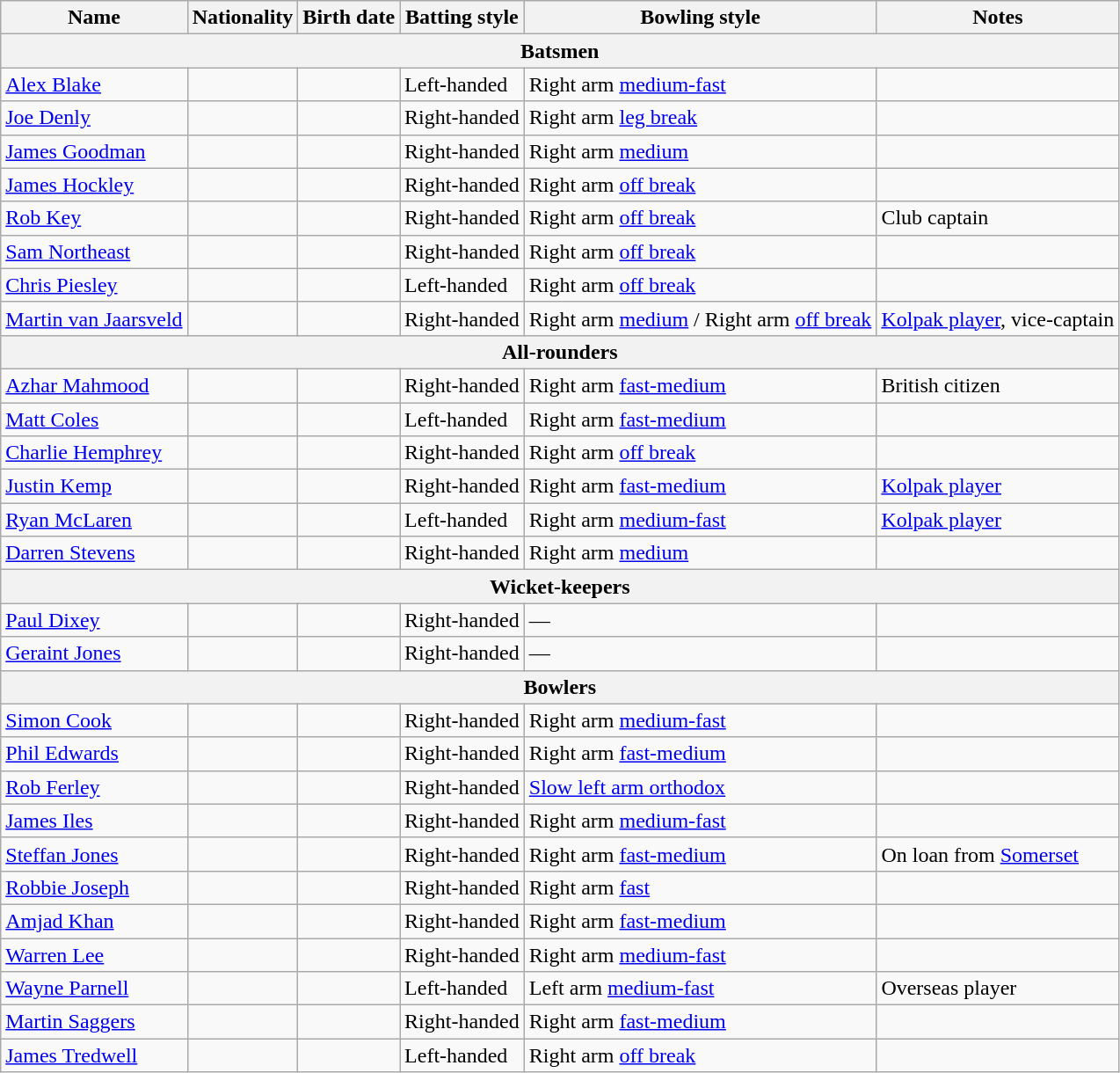<table class="wikitable">
<tr>
<th>Name</th>
<th>Nationality</th>
<th>Birth date</th>
<th>Batting style</th>
<th>Bowling style</th>
<th>Notes</th>
</tr>
<tr>
<th colspan="6">Batsmen</th>
</tr>
<tr>
<td><a href='#'>Alex Blake</a></td>
<td></td>
<td></td>
<td>Left-handed</td>
<td>Right arm <a href='#'>medium-fast</a></td>
<td></td>
</tr>
<tr>
<td><a href='#'>Joe Denly</a></td>
<td></td>
<td></td>
<td>Right-handed</td>
<td>Right arm <a href='#'>leg break</a></td>
<td></td>
</tr>
<tr>
<td><a href='#'>James Goodman</a></td>
<td></td>
<td></td>
<td>Right-handed</td>
<td>Right arm <a href='#'>medium</a></td>
<td></td>
</tr>
<tr>
<td><a href='#'>James Hockley</a></td>
<td></td>
<td></td>
<td>Right-handed</td>
<td>Right arm <a href='#'>off break</a></td>
<td></td>
</tr>
<tr>
<td><a href='#'>Rob Key</a></td>
<td></td>
<td></td>
<td>Right-handed</td>
<td>Right arm <a href='#'>off break</a></td>
<td>Club captain</td>
</tr>
<tr>
<td><a href='#'>Sam Northeast</a></td>
<td></td>
<td></td>
<td>Right-handed</td>
<td>Right arm <a href='#'>off break</a></td>
<td></td>
</tr>
<tr>
<td><a href='#'>Chris Piesley</a></td>
<td></td>
<td></td>
<td>Left-handed</td>
<td>Right arm <a href='#'>off break</a></td>
<td></td>
</tr>
<tr>
<td><a href='#'>Martin van Jaarsveld</a></td>
<td></td>
<td></td>
<td>Right-handed</td>
<td>Right arm <a href='#'>medium</a> / Right arm <a href='#'>off break</a></td>
<td><a href='#'>Kolpak player</a>, vice-captain</td>
</tr>
<tr>
<th colspan="6">All-rounders</th>
</tr>
<tr>
<td><a href='#'>Azhar Mahmood</a></td>
<td></td>
<td></td>
<td>Right-handed</td>
<td>Right arm <a href='#'>fast-medium</a></td>
<td>British citizen</td>
</tr>
<tr>
<td><a href='#'>Matt Coles</a></td>
<td></td>
<td></td>
<td>Left-handed</td>
<td>Right arm <a href='#'>fast-medium</a></td>
<td></td>
</tr>
<tr>
<td><a href='#'>Charlie Hemphrey</a></td>
<td></td>
<td></td>
<td>Right-handed</td>
<td>Right arm <a href='#'>off break</a></td>
<td></td>
</tr>
<tr>
<td><a href='#'>Justin Kemp</a></td>
<td></td>
<td></td>
<td>Right-handed</td>
<td>Right arm <a href='#'>fast-medium</a></td>
<td><a href='#'>Kolpak player</a></td>
</tr>
<tr>
<td><a href='#'>Ryan McLaren</a></td>
<td></td>
<td></td>
<td>Left-handed</td>
<td>Right arm <a href='#'>medium-fast</a></td>
<td><a href='#'>Kolpak player</a></td>
</tr>
<tr>
<td><a href='#'>Darren Stevens</a></td>
<td></td>
<td></td>
<td>Right-handed</td>
<td>Right arm <a href='#'>medium</a></td>
<td></td>
</tr>
<tr>
<th colspan="6">Wicket-keepers</th>
</tr>
<tr>
<td><a href='#'>Paul Dixey</a></td>
<td></td>
<td></td>
<td>Right-handed</td>
<td>—</td>
<td></td>
</tr>
<tr>
<td><a href='#'>Geraint Jones</a></td>
<td></td>
<td></td>
<td>Right-handed</td>
<td>—</td>
<td></td>
</tr>
<tr>
<th colspan="6">Bowlers</th>
</tr>
<tr>
<td><a href='#'>Simon Cook</a></td>
<td></td>
<td></td>
<td>Right-handed</td>
<td>Right arm <a href='#'>medium-fast</a></td>
<td></td>
</tr>
<tr>
<td><a href='#'>Phil Edwards</a></td>
<td></td>
<td></td>
<td>Right-handed</td>
<td>Right arm <a href='#'>fast-medium</a></td>
<td></td>
</tr>
<tr>
<td><a href='#'>Rob Ferley</a></td>
<td></td>
<td></td>
<td>Right-handed</td>
<td><a href='#'>Slow left arm orthodox</a></td>
<td></td>
</tr>
<tr>
<td><a href='#'>James Iles</a></td>
<td></td>
<td></td>
<td>Right-handed</td>
<td>Right arm <a href='#'>medium-fast</a></td>
<td></td>
</tr>
<tr>
<td><a href='#'>Steffan Jones</a></td>
<td></td>
<td></td>
<td>Right-handed</td>
<td>Right arm <a href='#'>fast-medium</a></td>
<td>On loan from <a href='#'>Somerset</a></td>
</tr>
<tr>
<td><a href='#'>Robbie Joseph</a></td>
<td></td>
<td></td>
<td>Right-handed</td>
<td>Right arm <a href='#'>fast</a></td>
<td></td>
</tr>
<tr>
<td><a href='#'>Amjad Khan</a></td>
<td></td>
<td></td>
<td>Right-handed</td>
<td>Right arm <a href='#'>fast-medium</a></td>
<td></td>
</tr>
<tr>
<td><a href='#'>Warren Lee</a></td>
<td></td>
<td></td>
<td>Right-handed</td>
<td>Right arm <a href='#'>medium-fast</a></td>
<td></td>
</tr>
<tr>
<td><a href='#'>Wayne Parnell</a></td>
<td></td>
<td></td>
<td>Left-handed</td>
<td>Left arm <a href='#'>medium-fast</a></td>
<td>Overseas player</td>
</tr>
<tr>
<td><a href='#'>Martin Saggers</a></td>
<td></td>
<td></td>
<td>Right-handed</td>
<td>Right arm <a href='#'>fast-medium</a></td>
<td></td>
</tr>
<tr>
<td><a href='#'>James Tredwell</a></td>
<td></td>
<td></td>
<td>Left-handed</td>
<td>Right arm <a href='#'>off break</a></td>
<td></td>
</tr>
</table>
